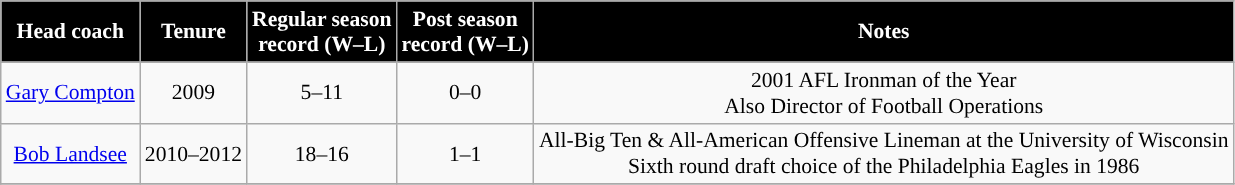<table class="wikitable" style="text-align:center; font-size:90%;">
<tr>
<th style="background-color:black; color:#FFFFFF; ">Head coach</th>
<th style="background-color:black; color:#FFFFFF; ">Tenure</th>
<th style="background-color:black; color:#FFFFFF; ">Regular season<br>record (W–L)</th>
<th style="background-color:black; color:#FFFFFF; ">Post season<br>record (W–L)</th>
<th style="background-color:black; color:#FFFFFF; ">Notes</th>
</tr>
<tr>
<td><a href='#'>Gary Compton</a></td>
<td>2009</td>
<td>5–11</td>
<td>0–0</td>
<td>2001 AFL Ironman of the Year<br>Also Director of Football Operations</td>
</tr>
<tr>
<td><a href='#'>Bob Landsee</a></td>
<td>2010–2012</td>
<td>18–16</td>
<td>1–1</td>
<td>All-Big Ten & All-American Offensive Lineman at the University of Wisconsin<br>Sixth round draft choice of the Philadelphia Eagles in 1986</td>
</tr>
<tr>
</tr>
</table>
